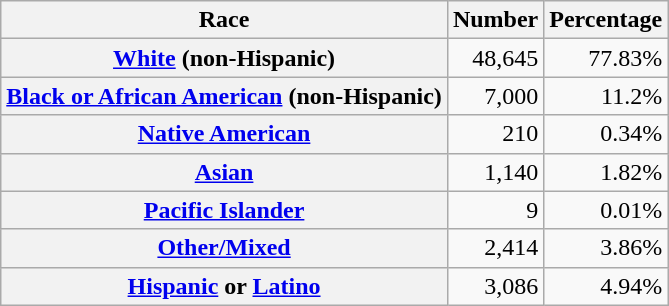<table class="wikitable" style="text-align:right">
<tr>
<th scope="col">Race</th>
<th scope="col">Number</th>
<th scope="col">Percentage</th>
</tr>
<tr>
<th scope="row"><a href='#'>White</a> (non-Hispanic)</th>
<td>48,645</td>
<td>77.83%</td>
</tr>
<tr>
<th scope="row"><a href='#'>Black or African American</a> (non-Hispanic)</th>
<td>7,000</td>
<td>11.2%</td>
</tr>
<tr>
<th scope="row"><a href='#'>Native American</a></th>
<td>210</td>
<td>0.34%</td>
</tr>
<tr>
<th scope="row"><a href='#'>Asian</a></th>
<td>1,140</td>
<td>1.82%</td>
</tr>
<tr>
<th scope="row"><a href='#'>Pacific Islander</a></th>
<td>9</td>
<td>0.01%</td>
</tr>
<tr>
<th scope="row"><a href='#'>Other/Mixed</a></th>
<td>2,414</td>
<td>3.86%</td>
</tr>
<tr>
<th scope="row"><a href='#'>Hispanic</a> or <a href='#'>Latino</a></th>
<td>3,086</td>
<td>4.94%</td>
</tr>
</table>
